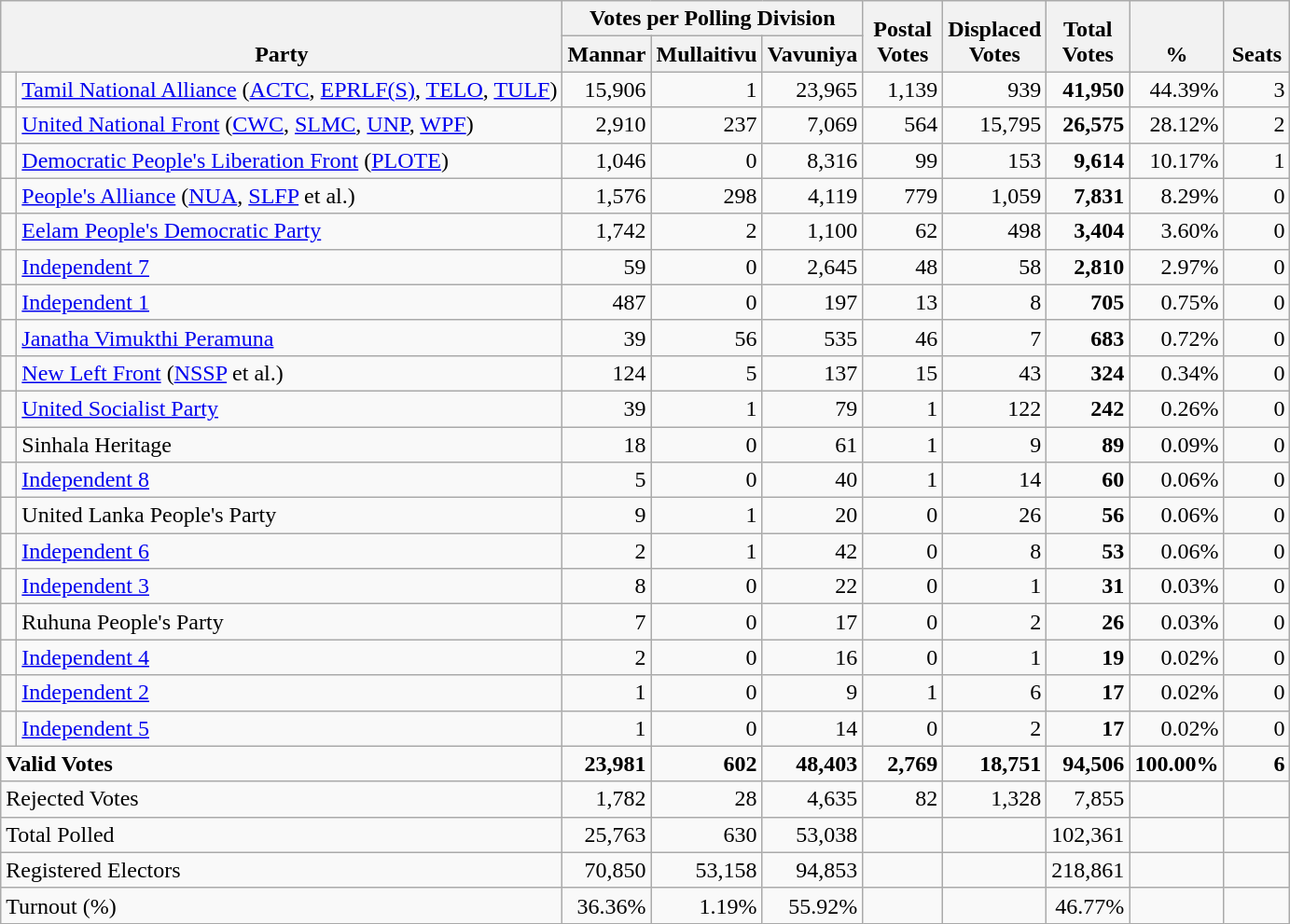<table class="wikitable" border="1" style="text-align:right;">
<tr>
<th align=left valign=bottom rowspan=2 colspan=2>Party</th>
<th colspan=3>Votes per Polling Division</th>
<th align=center valign=bottom rowspan=2 width="50">Postal<br>Votes</th>
<th align=center valign=bottom rowspan=2 width="50">Displaced<br>Votes</th>
<th align=center valign=bottom rowspan=2 width="50">Total Votes</th>
<th align=center valign=bottom rowspan=2 width="50">%</th>
<th align=center valign=bottom rowspan=2 width="40">Seats</th>
</tr>
<tr>
<th align=center valign=bottom width="50">Mannar</th>
<th align=center valign=bottom width="50">Mullaitivu</th>
<th align=center valign=bottom width="50">Vavuniya</th>
</tr>
<tr>
<td bgcolor=> </td>
<td align=left><a href='#'>Tamil National Alliance</a> (<a href='#'>ACTC</a>, <a href='#'>EPRLF(S)</a>, <a href='#'>TELO</a>, <a href='#'>TULF</a>)</td>
<td>15,906</td>
<td>1</td>
<td>23,965</td>
<td>1,139</td>
<td>939</td>
<td><strong>41,950</strong></td>
<td>44.39%</td>
<td>3</td>
</tr>
<tr>
<td bgcolor=> </td>
<td align=left><a href='#'>United National Front</a> (<a href='#'>CWC</a>, <a href='#'>SLMC</a>, <a href='#'>UNP</a>, <a href='#'>WPF</a>)</td>
<td>2,910</td>
<td>237</td>
<td>7,069</td>
<td>564</td>
<td>15,795</td>
<td><strong>26,575</strong></td>
<td>28.12%</td>
<td>2</td>
</tr>
<tr>
<td bgcolor=> </td>
<td align=left><a href='#'>Democratic People's Liberation Front</a> (<a href='#'>PLOTE</a>)</td>
<td>1,046</td>
<td>0</td>
<td>8,316</td>
<td>99</td>
<td>153</td>
<td><strong>9,614</strong></td>
<td>10.17%</td>
<td>1</td>
</tr>
<tr>
<td bgcolor=> </td>
<td align=left><a href='#'>People's Alliance</a> (<a href='#'>NUA</a>, <a href='#'>SLFP</a> et al.)</td>
<td>1,576</td>
<td>298</td>
<td>4,119</td>
<td>779</td>
<td>1,059</td>
<td><strong>7,831</strong></td>
<td>8.29%</td>
<td>0</td>
</tr>
<tr>
<td bgcolor=> </td>
<td align=left><a href='#'>Eelam People's Democratic Party</a></td>
<td>1,742</td>
<td>2</td>
<td>1,100</td>
<td>62</td>
<td>498</td>
<td><strong>3,404</strong></td>
<td>3.60%</td>
<td>0</td>
</tr>
<tr>
<td bgcolor=> </td>
<td align=left><a href='#'>Independent 7</a></td>
<td>59</td>
<td>0</td>
<td>2,645</td>
<td>48</td>
<td>58</td>
<td><strong>2,810</strong></td>
<td>2.97%</td>
<td>0</td>
</tr>
<tr>
<td bgcolor=> </td>
<td align=left><a href='#'>Independent 1</a></td>
<td>487</td>
<td>0</td>
<td>197</td>
<td>13</td>
<td>8</td>
<td><strong>705</strong></td>
<td>0.75%</td>
<td>0</td>
</tr>
<tr>
<td bgcolor=> </td>
<td align=left><a href='#'>Janatha Vimukthi Peramuna</a></td>
<td>39</td>
<td>56</td>
<td>535</td>
<td>46</td>
<td>7</td>
<td><strong>683</strong></td>
<td>0.72%</td>
<td>0</td>
</tr>
<tr>
<td bgcolor=> </td>
<td align=left><a href='#'>New Left Front</a> (<a href='#'>NSSP</a> et al.)</td>
<td>124</td>
<td>5</td>
<td>137</td>
<td>15</td>
<td>43</td>
<td><strong>324</strong></td>
<td>0.34%</td>
<td>0</td>
</tr>
<tr>
<td bgcolor=> </td>
<td align=left><a href='#'>United Socialist Party</a></td>
<td>39</td>
<td>1</td>
<td>79</td>
<td>1</td>
<td>122</td>
<td><strong>242</strong></td>
<td>0.26%</td>
<td>0</td>
</tr>
<tr>
<td></td>
<td align=left>Sinhala Heritage</td>
<td>18</td>
<td>0</td>
<td>61</td>
<td>1</td>
<td>9</td>
<td><strong>89</strong></td>
<td>0.09%</td>
<td>0</td>
</tr>
<tr>
<td bgcolor=> </td>
<td align=left><a href='#'>Independent 8</a></td>
<td>5</td>
<td>0</td>
<td>40</td>
<td>1</td>
<td>14</td>
<td><strong>60</strong></td>
<td>0.06%</td>
<td>0</td>
</tr>
<tr>
<td></td>
<td align=left>United Lanka People's Party</td>
<td>9</td>
<td>1</td>
<td>20</td>
<td>0</td>
<td>26</td>
<td><strong>56</strong></td>
<td>0.06%</td>
<td>0</td>
</tr>
<tr>
<td bgcolor=> </td>
<td align=left><a href='#'>Independent 6</a></td>
<td>2</td>
<td>1</td>
<td>42</td>
<td>0</td>
<td>8</td>
<td><strong>53</strong></td>
<td>0.06%</td>
<td>0</td>
</tr>
<tr>
<td bgcolor=> </td>
<td align=left><a href='#'>Independent 3</a></td>
<td>8</td>
<td>0</td>
<td>22</td>
<td>0</td>
<td>1</td>
<td><strong>31</strong></td>
<td>0.03%</td>
<td>0</td>
</tr>
<tr>
<td></td>
<td align=left>Ruhuna People's Party</td>
<td>7</td>
<td>0</td>
<td>17</td>
<td>0</td>
<td>2</td>
<td><strong>26</strong></td>
<td>0.03%</td>
<td>0</td>
</tr>
<tr>
<td bgcolor=> </td>
<td align=left><a href='#'>Independent 4</a></td>
<td>2</td>
<td>0</td>
<td>16</td>
<td>0</td>
<td>1</td>
<td><strong>19</strong></td>
<td>0.02%</td>
<td>0</td>
</tr>
<tr>
<td bgcolor=> </td>
<td align=left><a href='#'>Independent 2</a></td>
<td>1</td>
<td>0</td>
<td>9</td>
<td>1</td>
<td>6</td>
<td><strong>17</strong></td>
<td>0.02%</td>
<td>0</td>
</tr>
<tr>
<td bgcolor=> </td>
<td align=left><a href='#'>Independent 5</a></td>
<td>1</td>
<td>0</td>
<td>14</td>
<td>0</td>
<td>2</td>
<td><strong>17</strong></td>
<td>0.02%</td>
<td>0</td>
</tr>
<tr>
<td align=left colspan=2><strong>Valid Votes</strong></td>
<td><strong>23,981</strong></td>
<td><strong>602</strong></td>
<td><strong>48,403</strong></td>
<td><strong>2,769</strong></td>
<td><strong>18,751</strong></td>
<td><strong>94,506</strong></td>
<td><strong>100.00%</strong></td>
<td><strong>6</strong></td>
</tr>
<tr>
<td align=left colspan=2>Rejected Votes</td>
<td>1,782</td>
<td>28</td>
<td>4,635</td>
<td>82</td>
<td>1,328</td>
<td>7,855</td>
<td></td>
<td></td>
</tr>
<tr>
<td align=left colspan=2>Total Polled</td>
<td>25,763</td>
<td>630</td>
<td>53,038</td>
<td></td>
<td></td>
<td>102,361</td>
<td></td>
<td></td>
</tr>
<tr>
<td align=left colspan=2>Registered Electors</td>
<td>70,850</td>
<td>53,158</td>
<td>94,853</td>
<td></td>
<td></td>
<td>218,861</td>
<td></td>
<td></td>
</tr>
<tr>
<td align=left colspan=2>Turnout (%)</td>
<td>36.36%</td>
<td>1.19%</td>
<td>55.92%</td>
<td></td>
<td></td>
<td>46.77%</td>
<td></td>
<td></td>
</tr>
</table>
